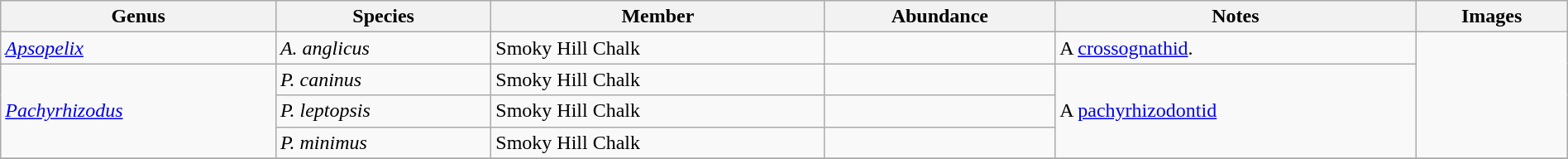<table class="wikitable" style="margin:auto; width:100%;">
<tr>
<th>Genus</th>
<th>Species</th>
<th>Member</th>
<th>Abundance</th>
<th>Notes</th>
<th>Images</th>
</tr>
<tr>
<td><em><a href='#'>Apsopelix</a></em></td>
<td><em>A. anglicus</em></td>
<td>Smoky Hill Chalk</td>
<td></td>
<td>A <a href='#'>crossognathid</a>.</td>
<td rowspan=4></td>
</tr>
<tr>
<td rowspan=3><em><a href='#'>Pachyrhizodus</a></em></td>
<td><em>P. caninus</em></td>
<td>Smoky Hill Chalk</td>
<td></td>
<td rowspan=3>A <a href='#'>pachyrhizodontid</a></td>
</tr>
<tr>
<td><em>P. leptopsis</em></td>
<td>Smoky Hill Chalk</td>
<td></td>
</tr>
<tr>
<td><em>P. minimus</em></td>
<td>Smoky Hill Chalk</td>
<td></td>
</tr>
<tr>
</tr>
</table>
